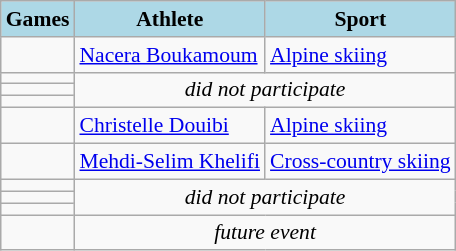<table class="wikitable sortable" style="font-size:90%">
<tr>
<th style="background-color:lightblue">Games</th>
<th style="background-color:lightblue">Athlete</th>
<th style="background-color:lightblue">Sport</th>
</tr>
<tr>
<td align=left></td>
<td><a href='#'>Nacera Boukamoum</a></td>
<td><a href='#'>Alpine skiing</a></td>
</tr>
<tr>
<td align=left></td>
<td colspan=2 rowspan=3 align=center><em>did not participate</em></td>
</tr>
<tr>
<td align=left></td>
</tr>
<tr>
<td align=left></td>
</tr>
<tr>
<td align=left></td>
<td><a href='#'>Christelle Douibi</a></td>
<td><a href='#'>Alpine skiing</a></td>
</tr>
<tr>
<td align=left></td>
<td><a href='#'>Mehdi-Selim Khelifi</a></td>
<td><a href='#'>Cross-country skiing</a></td>
</tr>
<tr>
<td align=left></td>
<td colspan=2; rowspan=3 align=center><em>did not participate</em></td>
</tr>
<tr>
<td align=left></td>
</tr>
<tr>
<td align=left></td>
</tr>
<tr>
<td align=left></td>
<td colspan=2 align=center><em>future event</em></td>
</tr>
</table>
